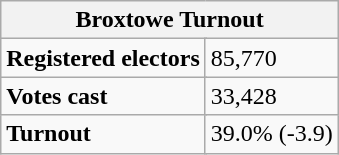<table class="wikitable" border="1">
<tr>
<th colspan="5">Broxtowe Turnout</th>
</tr>
<tr>
<td colspan="2"><strong>Registered electors</strong></td>
<td colspan="3">85,770</td>
</tr>
<tr>
<td colspan="2"><strong>Votes cast</strong></td>
<td colspan="3">33,428</td>
</tr>
<tr>
<td colspan="2"><strong>Turnout</strong></td>
<td colspan="3">39.0% (-3.9)</td>
</tr>
</table>
